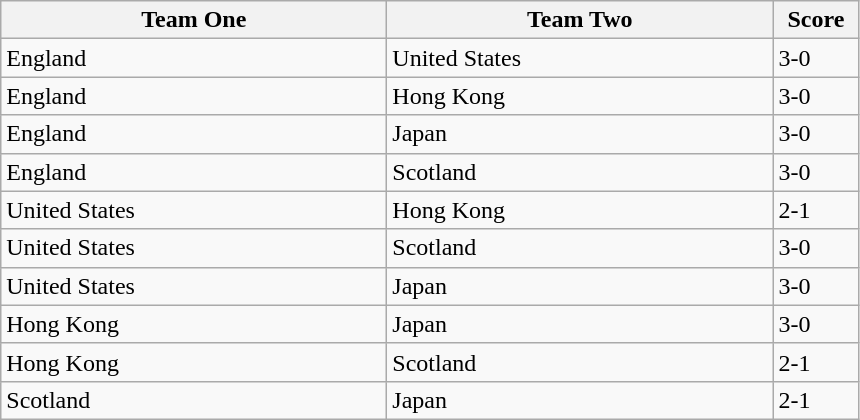<table class="wikitable">
<tr>
<th width=250>Team One</th>
<th width=250>Team Two</th>
<th width=50>Score</th>
</tr>
<tr>
<td> England</td>
<td> United States</td>
<td>3-0</td>
</tr>
<tr>
<td> England</td>
<td> Hong Kong</td>
<td>3-0</td>
</tr>
<tr>
<td> England</td>
<td> Japan</td>
<td>3-0</td>
</tr>
<tr>
<td> England</td>
<td> Scotland</td>
<td>3-0</td>
</tr>
<tr>
<td> United States</td>
<td> Hong Kong</td>
<td>2-1</td>
</tr>
<tr>
<td> United States</td>
<td> Scotland</td>
<td>3-0</td>
</tr>
<tr>
<td> United States</td>
<td> Japan</td>
<td>3-0</td>
</tr>
<tr>
<td> Hong Kong</td>
<td> Japan</td>
<td>3-0</td>
</tr>
<tr>
<td> Hong Kong</td>
<td> Scotland</td>
<td>2-1</td>
</tr>
<tr>
<td> Scotland</td>
<td> Japan</td>
<td>2-1</td>
</tr>
</table>
